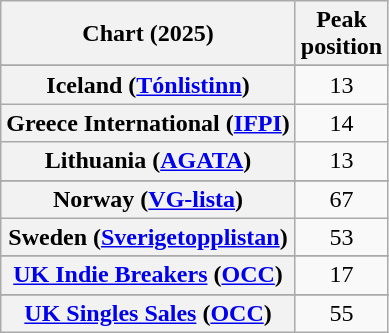<table class="wikitable sortable plainrowheaders" style="text-align:center">
<tr>
<th scope="col">Chart (2025)</th>
<th scope="col">Peak<br>position</th>
</tr>
<tr>
</tr>
<tr>
</tr>
<tr>
</tr>
<tr>
<th scope="row">Iceland (<a href='#'>Tónlistinn</a>)</th>
<td>13</td>
</tr>
<tr>
<th scope="row">Greece International (<a href='#'>IFPI</a>)</th>
<td>14</td>
</tr>
<tr>
<th scope="row">Lithuania (<a href='#'>AGATA</a>)</th>
<td>13</td>
</tr>
<tr>
</tr>
<tr>
</tr>
<tr>
<th scope="row">Norway (<a href='#'>VG-lista</a>)</th>
<td>67</td>
</tr>
<tr>
<th scope="row">Sweden (<a href='#'>Sverigetopplistan</a>)</th>
<td>53</td>
</tr>
<tr>
</tr>
<tr>
<th scope="row"><a href='#'>UK Indie Breakers</a> (<a href='#'>OCC</a>)</th>
<td>17</td>
</tr>
<tr>
</tr>
<tr>
<th scope="row"><a href='#'>UK Singles Sales</a> (<a href='#'>OCC</a>)</th>
<td>55</td>
</tr>
</table>
